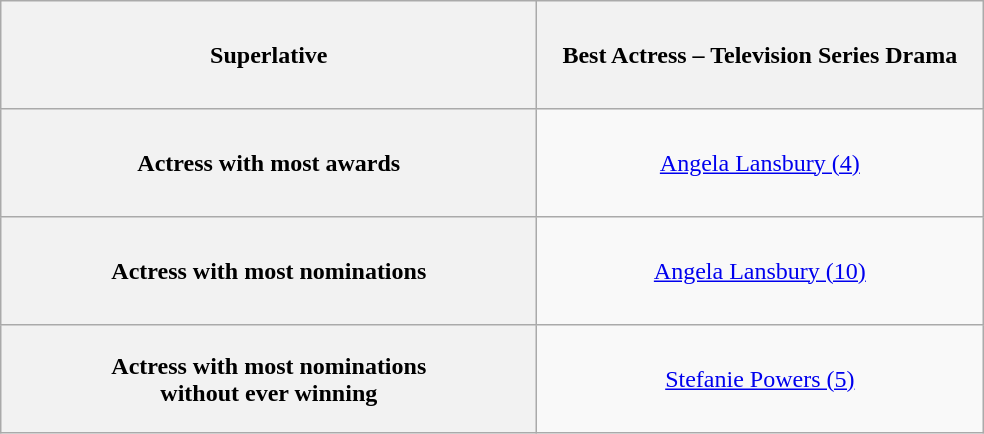<table class="wikitable" style="text-align: center">
<tr style="height:4.5em;">
<th width="350">Superlative</th>
<th width="290">Best Actress – Television Series Drama</th>
</tr>
<tr style="height:4.5em;">
<th width="350">Actress with most awards</th>
<td><a href='#'>Angela Lansbury (4)</a></td>
</tr>
<tr style="height:4.5em;">
<th>Actress with most nominations</th>
<td><a href='#'>Angela Lansbury (10)</a></td>
</tr>
<tr style="height:4.5em;">
<th>Actress with most nominations <br> without ever winning</th>
<td><a href='#'>Stefanie Powers (5)</a></td>
</tr>
</table>
